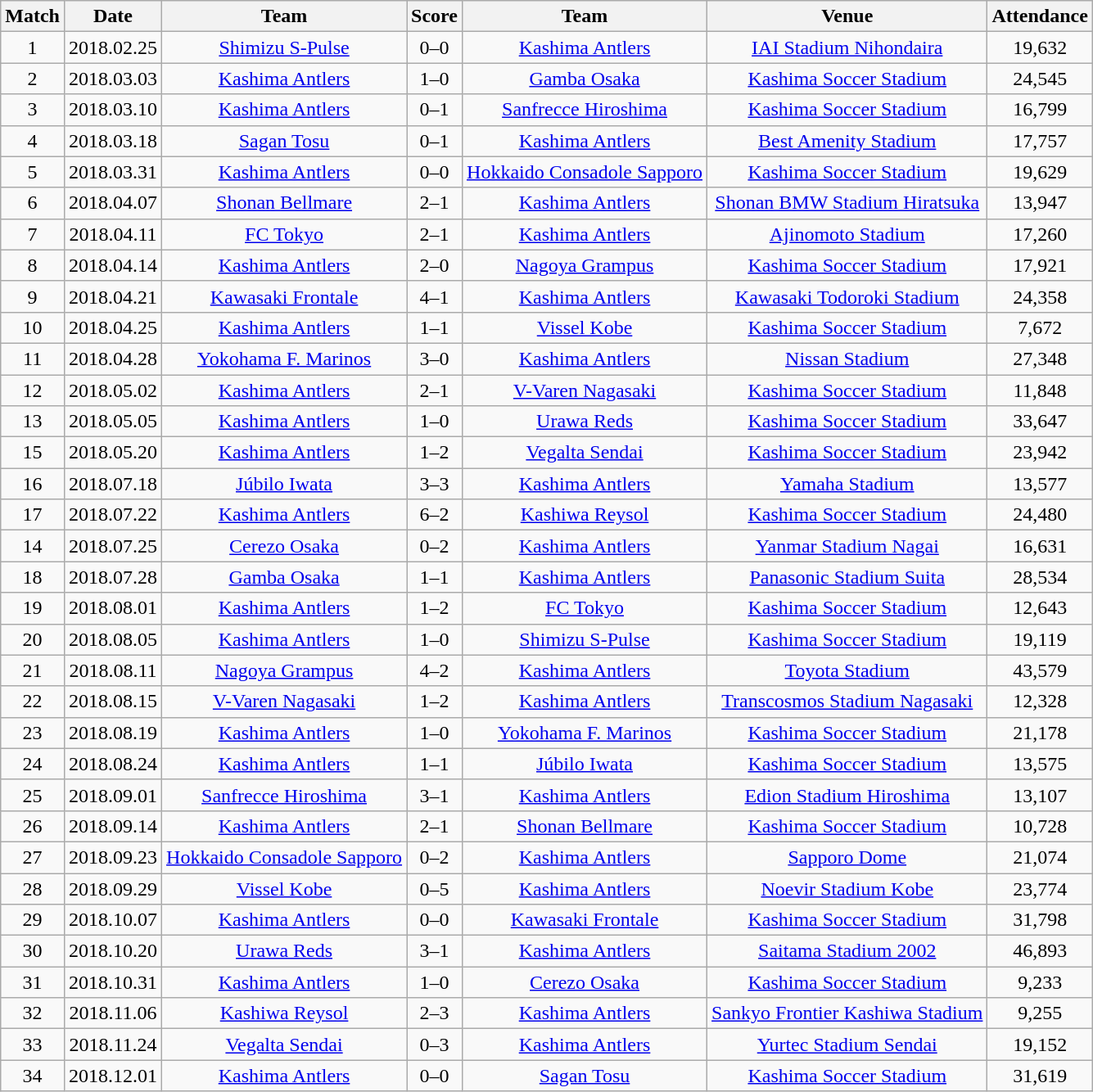<table class="wikitable" style="text-align:center;">
<tr>
<th>Match</th>
<th>Date</th>
<th>Team</th>
<th>Score</th>
<th>Team</th>
<th>Venue</th>
<th>Attendance</th>
</tr>
<tr>
<td>1</td>
<td>2018.02.25</td>
<td><a href='#'>Shimizu S-Pulse</a></td>
<td>0–0</td>
<td><a href='#'>Kashima Antlers</a></td>
<td><a href='#'>IAI Stadium Nihondaira</a></td>
<td>19,632</td>
</tr>
<tr>
<td>2</td>
<td>2018.03.03</td>
<td><a href='#'>Kashima Antlers</a></td>
<td>1–0</td>
<td><a href='#'>Gamba Osaka</a></td>
<td><a href='#'>Kashima Soccer Stadium</a></td>
<td>24,545</td>
</tr>
<tr>
<td>3</td>
<td>2018.03.10</td>
<td><a href='#'>Kashima Antlers</a></td>
<td>0–1</td>
<td><a href='#'>Sanfrecce Hiroshima</a></td>
<td><a href='#'>Kashima Soccer Stadium</a></td>
<td>16,799</td>
</tr>
<tr>
<td>4</td>
<td>2018.03.18</td>
<td><a href='#'>Sagan Tosu</a></td>
<td>0–1</td>
<td><a href='#'>Kashima Antlers</a></td>
<td><a href='#'>Best Amenity Stadium</a></td>
<td>17,757</td>
</tr>
<tr>
<td>5</td>
<td>2018.03.31</td>
<td><a href='#'>Kashima Antlers</a></td>
<td>0–0</td>
<td><a href='#'>Hokkaido Consadole Sapporo</a></td>
<td><a href='#'>Kashima Soccer Stadium</a></td>
<td>19,629</td>
</tr>
<tr>
<td>6</td>
<td>2018.04.07</td>
<td><a href='#'>Shonan Bellmare</a></td>
<td>2–1</td>
<td><a href='#'>Kashima Antlers</a></td>
<td><a href='#'>Shonan BMW Stadium Hiratsuka</a></td>
<td>13,947</td>
</tr>
<tr>
<td>7</td>
<td>2018.04.11</td>
<td><a href='#'>FC Tokyo</a></td>
<td>2–1</td>
<td><a href='#'>Kashima Antlers</a></td>
<td><a href='#'>Ajinomoto Stadium</a></td>
<td>17,260</td>
</tr>
<tr>
<td>8</td>
<td>2018.04.14</td>
<td><a href='#'>Kashima Antlers</a></td>
<td>2–0</td>
<td><a href='#'>Nagoya Grampus</a></td>
<td><a href='#'>Kashima Soccer Stadium</a></td>
<td>17,921</td>
</tr>
<tr>
<td>9</td>
<td>2018.04.21</td>
<td><a href='#'>Kawasaki Frontale</a></td>
<td>4–1</td>
<td><a href='#'>Kashima Antlers</a></td>
<td><a href='#'>Kawasaki Todoroki Stadium</a></td>
<td>24,358</td>
</tr>
<tr>
<td>10</td>
<td>2018.04.25</td>
<td><a href='#'>Kashima Antlers</a></td>
<td>1–1</td>
<td><a href='#'>Vissel Kobe</a></td>
<td><a href='#'>Kashima Soccer Stadium</a></td>
<td>7,672</td>
</tr>
<tr>
<td>11</td>
<td>2018.04.28</td>
<td><a href='#'>Yokohama F. Marinos</a></td>
<td>3–0</td>
<td><a href='#'>Kashima Antlers</a></td>
<td><a href='#'>Nissan Stadium</a></td>
<td>27,348</td>
</tr>
<tr>
<td>12</td>
<td>2018.05.02</td>
<td><a href='#'>Kashima Antlers</a></td>
<td>2–1</td>
<td><a href='#'>V-Varen Nagasaki</a></td>
<td><a href='#'>Kashima Soccer Stadium</a></td>
<td>11,848</td>
</tr>
<tr>
<td>13</td>
<td>2018.05.05</td>
<td><a href='#'>Kashima Antlers</a></td>
<td>1–0</td>
<td><a href='#'>Urawa Reds</a></td>
<td><a href='#'>Kashima Soccer Stadium</a></td>
<td>33,647</td>
</tr>
<tr>
<td>15</td>
<td>2018.05.20</td>
<td><a href='#'>Kashima Antlers</a></td>
<td>1–2</td>
<td><a href='#'>Vegalta Sendai</a></td>
<td><a href='#'>Kashima Soccer Stadium</a></td>
<td>23,942</td>
</tr>
<tr>
<td>16</td>
<td>2018.07.18</td>
<td><a href='#'>Júbilo Iwata</a></td>
<td>3–3</td>
<td><a href='#'>Kashima Antlers</a></td>
<td><a href='#'>Yamaha Stadium</a></td>
<td>13,577</td>
</tr>
<tr>
<td>17</td>
<td>2018.07.22</td>
<td><a href='#'>Kashima Antlers</a></td>
<td>6–2</td>
<td><a href='#'>Kashiwa Reysol</a></td>
<td><a href='#'>Kashima Soccer Stadium</a></td>
<td>24,480</td>
</tr>
<tr>
<td>14</td>
<td>2018.07.25</td>
<td><a href='#'>Cerezo Osaka</a></td>
<td>0–2</td>
<td><a href='#'>Kashima Antlers</a></td>
<td><a href='#'>Yanmar Stadium Nagai</a></td>
<td>16,631</td>
</tr>
<tr>
<td>18</td>
<td>2018.07.28</td>
<td><a href='#'>Gamba Osaka</a></td>
<td>1–1</td>
<td><a href='#'>Kashima Antlers</a></td>
<td><a href='#'>Panasonic Stadium Suita</a></td>
<td>28,534</td>
</tr>
<tr>
<td>19</td>
<td>2018.08.01</td>
<td><a href='#'>Kashima Antlers</a></td>
<td>1–2</td>
<td><a href='#'>FC Tokyo</a></td>
<td><a href='#'>Kashima Soccer Stadium</a></td>
<td>12,643</td>
</tr>
<tr>
<td>20</td>
<td>2018.08.05</td>
<td><a href='#'>Kashima Antlers</a></td>
<td>1–0</td>
<td><a href='#'>Shimizu S-Pulse</a></td>
<td><a href='#'>Kashima Soccer Stadium</a></td>
<td>19,119</td>
</tr>
<tr>
<td>21</td>
<td>2018.08.11</td>
<td><a href='#'>Nagoya Grampus</a></td>
<td>4–2</td>
<td><a href='#'>Kashima Antlers</a></td>
<td><a href='#'>Toyota Stadium</a></td>
<td>43,579</td>
</tr>
<tr>
<td>22</td>
<td>2018.08.15</td>
<td><a href='#'>V-Varen Nagasaki</a></td>
<td>1–2</td>
<td><a href='#'>Kashima Antlers</a></td>
<td><a href='#'>Transcosmos Stadium Nagasaki</a></td>
<td>12,328</td>
</tr>
<tr>
<td>23</td>
<td>2018.08.19</td>
<td><a href='#'>Kashima Antlers</a></td>
<td>1–0</td>
<td><a href='#'>Yokohama F. Marinos</a></td>
<td><a href='#'>Kashima Soccer Stadium</a></td>
<td>21,178</td>
</tr>
<tr>
<td>24</td>
<td>2018.08.24</td>
<td><a href='#'>Kashima Antlers</a></td>
<td>1–1</td>
<td><a href='#'>Júbilo Iwata</a></td>
<td><a href='#'>Kashima Soccer Stadium</a></td>
<td>13,575</td>
</tr>
<tr>
<td>25</td>
<td>2018.09.01</td>
<td><a href='#'>Sanfrecce Hiroshima</a></td>
<td>3–1</td>
<td><a href='#'>Kashima Antlers</a></td>
<td><a href='#'>Edion Stadium Hiroshima</a></td>
<td>13,107</td>
</tr>
<tr>
<td>26</td>
<td>2018.09.14</td>
<td><a href='#'>Kashima Antlers</a></td>
<td>2–1</td>
<td><a href='#'>Shonan Bellmare</a></td>
<td><a href='#'>Kashima Soccer Stadium</a></td>
<td>10,728</td>
</tr>
<tr>
<td>27</td>
<td>2018.09.23</td>
<td><a href='#'>Hokkaido Consadole Sapporo</a></td>
<td>0–2</td>
<td><a href='#'>Kashima Antlers</a></td>
<td><a href='#'>Sapporo Dome</a></td>
<td>21,074</td>
</tr>
<tr>
<td>28</td>
<td>2018.09.29</td>
<td><a href='#'>Vissel Kobe</a></td>
<td>0–5</td>
<td><a href='#'>Kashima Antlers</a></td>
<td><a href='#'>Noevir Stadium Kobe</a></td>
<td>23,774</td>
</tr>
<tr>
<td>29</td>
<td>2018.10.07</td>
<td><a href='#'>Kashima Antlers</a></td>
<td>0–0</td>
<td><a href='#'>Kawasaki Frontale</a></td>
<td><a href='#'>Kashima Soccer Stadium</a></td>
<td>31,798</td>
</tr>
<tr>
<td>30</td>
<td>2018.10.20</td>
<td><a href='#'>Urawa Reds</a></td>
<td>3–1</td>
<td><a href='#'>Kashima Antlers</a></td>
<td><a href='#'>Saitama Stadium 2002</a></td>
<td>46,893</td>
</tr>
<tr>
<td>31</td>
<td>2018.10.31</td>
<td><a href='#'>Kashima Antlers</a></td>
<td>1–0</td>
<td><a href='#'>Cerezo Osaka</a></td>
<td><a href='#'>Kashima Soccer Stadium</a></td>
<td>9,233</td>
</tr>
<tr>
<td>32</td>
<td>2018.11.06</td>
<td><a href='#'>Kashiwa Reysol</a></td>
<td>2–3</td>
<td><a href='#'>Kashima Antlers</a></td>
<td><a href='#'>Sankyo Frontier Kashiwa Stadium</a></td>
<td>9,255</td>
</tr>
<tr>
<td>33</td>
<td>2018.11.24</td>
<td><a href='#'>Vegalta Sendai</a></td>
<td>0–3</td>
<td><a href='#'>Kashima Antlers</a></td>
<td><a href='#'>Yurtec Stadium Sendai</a></td>
<td>19,152</td>
</tr>
<tr>
<td>34</td>
<td>2018.12.01</td>
<td><a href='#'>Kashima Antlers</a></td>
<td>0–0</td>
<td><a href='#'>Sagan Tosu</a></td>
<td><a href='#'>Kashima Soccer Stadium</a></td>
<td>31,619</td>
</tr>
</table>
